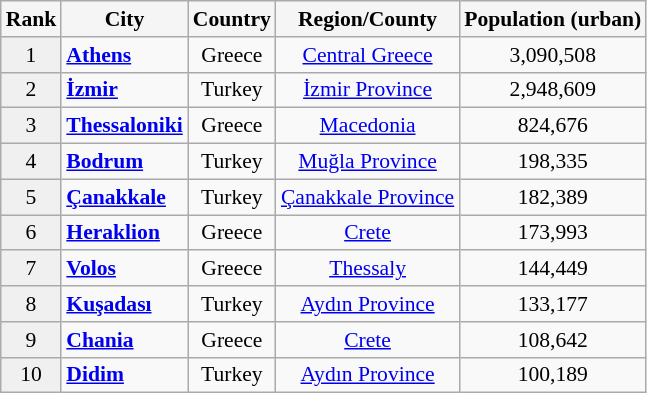<table class="wikitable" style="text-align:center; margin-right:10px; font-size:90%">
<tr>
<th style="text-align:center; background:#f5f5f5;">Rank</th>
<th style="text-align:center; background:#f5f5f5;">City</th>
<th style="text-align:center; background:#f5f5f5;">Country</th>
<th style="text-align:center; background:#f5f5f5;">Region/County</th>
<th style="text-align:center; background:#f5f5f5;">Population (urban)</th>
</tr>
<tr>
<td style="text-align:center; background:#f0f0f0;">1</td>
<td align=left><strong><a href='#'>Athens</a></strong></td>
<td>Greece</td>
<td><a href='#'>Central Greece</a></td>
<td>3,090,508</td>
</tr>
<tr>
<td style="text-align:center; background:#f0f0f0;">2</td>
<td align=left><strong><a href='#'>İzmir</a></strong></td>
<td>Turkey</td>
<td><a href='#'>İzmir Province</a></td>
<td>2,948,609</td>
</tr>
<tr>
<td style="text-align:center; background:#f0f0f0;">3</td>
<td align=left><strong><a href='#'>Thessaloniki</a></strong></td>
<td>Greece</td>
<td><a href='#'>Macedonia</a></td>
<td>824,676</td>
</tr>
<tr>
<td style="text-align:center; background:#f0f0f0;">4</td>
<td align=left><strong><a href='#'>Bodrum</a></strong></td>
<td>Turkey</td>
<td><a href='#'>Muğla Province</a></td>
<td>198,335</td>
</tr>
<tr>
<td style="text-align:center; background:#f0f0f0;">5</td>
<td align=left><strong><a href='#'>Çanakkale</a></strong></td>
<td>Turkey</td>
<td><a href='#'>Çanakkale Province</a></td>
<td>182,389</td>
</tr>
<tr>
<td style="text-align:center; background:#f0f0f0;">6</td>
<td align=left><strong><a href='#'>Heraklion</a></strong></td>
<td>Greece</td>
<td><a href='#'>Crete</a></td>
<td>173,993</td>
</tr>
<tr>
<td style="text-align:center; background:#f0f0f0;">7</td>
<td align=left><strong><a href='#'>Volos</a></strong></td>
<td>Greece</td>
<td><a href='#'>Thessaly</a></td>
<td>144,449</td>
</tr>
<tr>
<td style="text-align:center; background:#f0f0f0;">8</td>
<td align=left><strong><a href='#'>Kuşadası</a></strong></td>
<td>Turkey</td>
<td><a href='#'>Aydın Province</a></td>
<td>133,177</td>
</tr>
<tr>
<td style="text-align:center; background:#f0f0f0;">9</td>
<td align=left><strong><a href='#'>Chania</a></strong></td>
<td>Greece</td>
<td><a href='#'>Crete</a></td>
<td>108,642</td>
</tr>
<tr>
<td style="text-align:center; background:#f0f0f0;">10</td>
<td align=left><strong><a href='#'>Didim</a></strong></td>
<td>Turkey</td>
<td><a href='#'>Aydın Province</a></td>
<td>100,189</td>
</tr>
</table>
